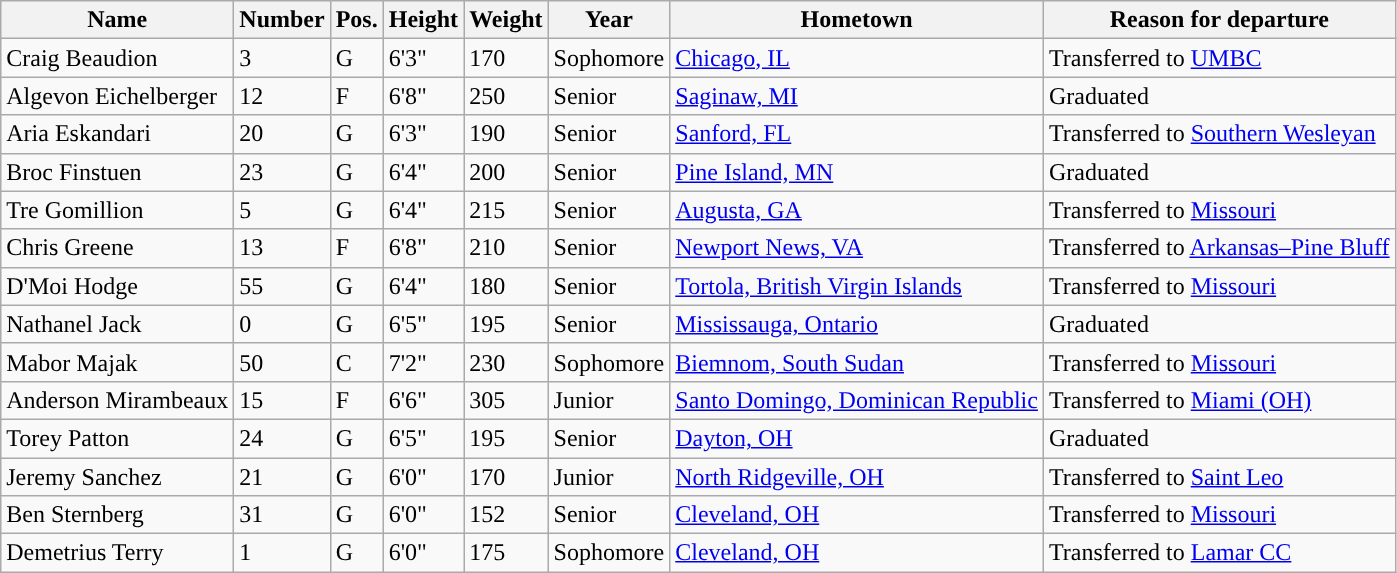<table class="wikitable sortable" border="1">
<tr>
<th>Name</th>
<th>Number</th>
<th>Pos.</th>
<th>Height</th>
<th>Weight</th>
<th>Year</th>
<th>Hometown</th>
<th>Reason for departure</th>
</tr>
<tr>
<td>Craig Beaudion</td>
<td>3</td>
<td>G</td>
<td>6'3"</td>
<td>170</td>
<td>Sophomore</td>
<td><a href='#'>Chicago, IL</a></td>
<td>Transferred to <a href='#'>UMBC</a></td>
</tr>
<tr>
<td>Algevon Eichelberger</td>
<td>12</td>
<td>F</td>
<td>6'8"</td>
<td>250</td>
<td>Senior</td>
<td><a href='#'>Saginaw, MI</a></td>
<td>Graduated</td>
</tr>
<tr>
<td>Aria Eskandari</td>
<td>20</td>
<td>G</td>
<td>6'3"</td>
<td>190</td>
<td>Senior</td>
<td><a href='#'>Sanford, FL</a></td>
<td>Transferred to <a href='#'>Southern Wesleyan</a></td>
</tr>
<tr>
<td>Broc Finstuen</td>
<td>23</td>
<td>G</td>
<td>6'4"</td>
<td>200</td>
<td>Senior</td>
<td><a href='#'>Pine Island, MN</a></td>
<td>Graduated</td>
</tr>
<tr>
<td>Tre Gomillion</td>
<td>5</td>
<td>G</td>
<td>6'4"</td>
<td>215</td>
<td>Senior</td>
<td><a href='#'>Augusta, GA</a></td>
<td>Transferred to <a href='#'>Missouri</a></td>
</tr>
<tr>
<td>Chris Greene</td>
<td>13</td>
<td>F</td>
<td>6'8"</td>
<td>210</td>
<td>Senior</td>
<td><a href='#'>Newport News, VA</a></td>
<td>Transferred to <a href='#'>Arkansas–Pine Bluff</a></td>
</tr>
<tr>
<td>D'Moi Hodge</td>
<td>55</td>
<td>G</td>
<td>6'4"</td>
<td>180</td>
<td>Senior</td>
<td><a href='#'>Tortola, British Virgin Islands</a></td>
<td>Transferred to <a href='#'>Missouri</a></td>
</tr>
<tr>
<td>Nathanel Jack</td>
<td>0</td>
<td>G</td>
<td>6'5"</td>
<td>195</td>
<td>Senior</td>
<td><a href='#'>Mississauga, Ontario</a></td>
<td>Graduated</td>
</tr>
<tr>
<td>Mabor Majak</td>
<td>50</td>
<td>C</td>
<td>7'2"</td>
<td>230</td>
<td>Sophomore</td>
<td><a href='#'>Biemnom, South Sudan</a></td>
<td>Transferred to <a href='#'>Missouri</a></td>
</tr>
<tr>
<td>Anderson Mirambeaux</td>
<td>15</td>
<td>F</td>
<td>6'6"</td>
<td>305</td>
<td>Junior</td>
<td><a href='#'>Santo Domingo, Dominican Republic</a></td>
<td>Transferred to <a href='#'>Miami (OH)</a></td>
</tr>
<tr>
<td>Torey Patton</td>
<td>24</td>
<td>G</td>
<td>6'5"</td>
<td>195</td>
<td>Senior</td>
<td><a href='#'>Dayton, OH</a></td>
<td>Graduated</td>
</tr>
<tr>
<td>Jeremy Sanchez</td>
<td>21</td>
<td>G</td>
<td>6'0"</td>
<td>170</td>
<td>Junior</td>
<td><a href='#'>North Ridgeville, OH</a></td>
<td>Transferred to <a href='#'>Saint Leo</a></td>
</tr>
<tr>
<td>Ben Sternberg</td>
<td>31</td>
<td>G</td>
<td>6'0"</td>
<td>152</td>
<td>Senior</td>
<td><a href='#'>Cleveland, OH</a></td>
<td>Transferred to <a href='#'>Missouri</a></td>
</tr>
<tr>
<td>Demetrius Terry</td>
<td>1</td>
<td>G</td>
<td>6'0"</td>
<td>175</td>
<td>Sophomore</td>
<td><a href='#'>Cleveland, OH</a></td>
<td>Transferred to <a href='#'>Lamar CC</a></td>
</tr>
</table>
